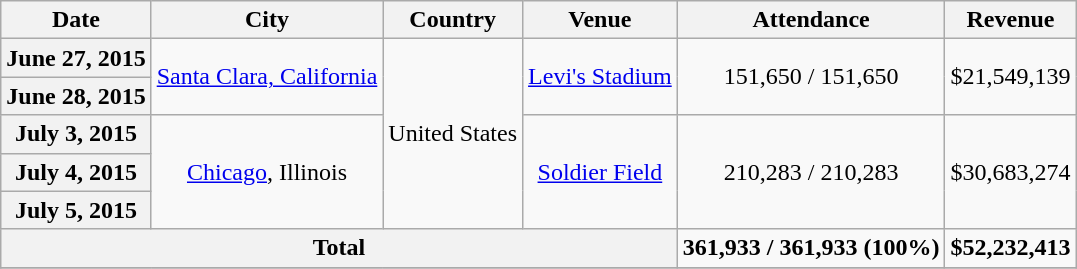<table class="wikitable" style="text-align:center;">
<tr>
<th scope="col">Date</th>
<th scope="col">City</th>
<th scope="col">Country</th>
<th scope="col">Venue</th>
<th scope="col">Attendance</th>
<th scope="col">Revenue</th>
</tr>
<tr>
<th scope="row">June 27, 2015</th>
<td rowspan="2"><a href='#'>Santa Clara, California</a></td>
<td rowspan="5">United States</td>
<td rowspan="2"><a href='#'>Levi's Stadium</a></td>
<td rowspan="2">151,650 / 151,650</td>
<td rowspan="2">$21,549,139</td>
</tr>
<tr>
<th scope="row">June 28, 2015</th>
</tr>
<tr>
<th scope="row">July 3, 2015</th>
<td rowspan="3"><a href='#'>Chicago</a>, Illinois</td>
<td rowspan="3"><a href='#'>Soldier Field</a></td>
<td rowspan="3">210,283 / 210,283</td>
<td rowspan="3">$30,683,274</td>
</tr>
<tr>
<th scope="row">July 4, 2015</th>
</tr>
<tr>
<th scope="row">July 5, 2015</th>
</tr>
<tr>
<th scope="row" colspan="4">Total</th>
<td style="text-align:center;"><strong>361,933 / 361,933 (100%)</strong></td>
<td scope="row" style="text-align:center;"><strong>$52,232,413</strong></td>
</tr>
<tr>
</tr>
</table>
